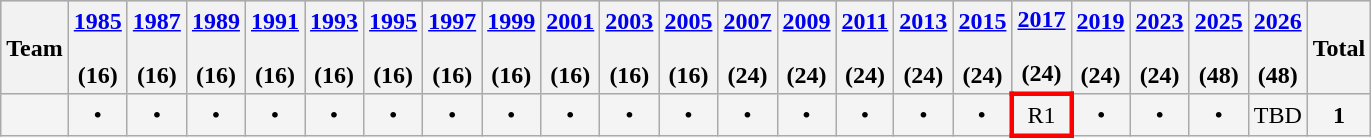<table class="wikitable"  style="text-align:center;">
<tr style="background:#cccccc;" align=center>
<th>Team</th>
<th><a href='#'>1985</a><br><br>(16)</th>
<th><a href='#'>1987</a><br><br>(16)</th>
<th><a href='#'>1989</a><br><br>(16)</th>
<th><a href='#'>1991</a><br><br>(16)</th>
<th><a href='#'>1993</a><br><br>(16)</th>
<th><a href='#'>1995</a><br><br>(16)</th>
<th><a href='#'>1997</a><br><br>(16)</th>
<th><a href='#'>1999</a><br><br>(16)</th>
<th><a href='#'>2001</a><br><br>(16)</th>
<th><a href='#'>2003</a><br><br>(16)</th>
<th><a href='#'>2005</a><br><br>(16)</th>
<th><a href='#'>2007</a><br><br>(24)</th>
<th><a href='#'>2009</a><br><br>(24)</th>
<th><a href='#'>2011</a><br><br>(24)</th>
<th><a href='#'>2013</a><br><br>(24)</th>
<th><a href='#'>2015</a><br><br>(24)</th>
<th><a href='#'>2017</a><br><br>(24)</th>
<th><a href='#'>2019</a><br><br>(24)</th>
<th><a href='#'>2023</a><br><br>(24)</th>
<th><a href='#'>2025</a><br><br>(48)</th>
<th><a href='#'>2026</a><br><br>(48)</th>
<th>Total</th>
</tr>
<tr style="background:#f4f4f4;" align=center>
<td align=left></td>
<td>•</td>
<td>•</td>
<td>•</td>
<td>•</td>
<td>•</td>
<td>•</td>
<td>•</td>
<td>•</td>
<td>•</td>
<td>•</td>
<td>•</td>
<td>•</td>
<td>•</td>
<td>•</td>
<td>•</td>
<td>•</td>
<td style="border: 3px solid red">R1</td>
<td>•</td>
<td>•</td>
<td>•</td>
<td>TBD</td>
<td><strong>1</strong></td>
</tr>
</table>
